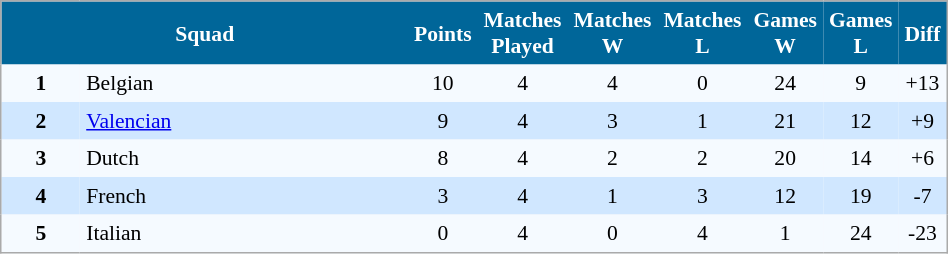<table align=center width=50% cellpadding="4" cellspacing="0" style="background: #f9f9f9; border: 1px #aaa solid; border-collapse: collapse; font-size: 90%;">
<tr align=center bgcolor=#006699 style="color:white;">
<th width=50% colspan=2>Squad</th>
<th width=5%>Points</th>
<th width=5%>Matches Played</th>
<th width=5%>Matches W</th>
<th width=5%>Matches L</th>
<th width=5%>Games W</th>
<th width=5%>Games L</th>
<th width=5%>Diff</th>
</tr>
<tr align=center bgcolor=#F5FAFF>
<td><strong>1</strong></td>
<td align=left>Belgian</td>
<td>10</td>
<td>4</td>
<td>4</td>
<td>0</td>
<td>24</td>
<td>9</td>
<td>+13</td>
</tr>
<tr align=center bgcolor=#D0E7FF>
<td><strong>2</strong></td>
<td align=left><a href='#'>Valencian</a></td>
<td>9</td>
<td>4</td>
<td>3</td>
<td>1</td>
<td>21</td>
<td>12</td>
<td>+9</td>
</tr>
<tr align=center bgcolor=#F5FAFF>
<td><strong>3</strong></td>
<td align=left>Dutch</td>
<td>8</td>
<td>4</td>
<td>2</td>
<td>2</td>
<td>20</td>
<td>14</td>
<td>+6</td>
</tr>
<tr align=center bgcolor=#D0E7FF>
<td><strong>4</strong></td>
<td align=left>French</td>
<td>3</td>
<td>4</td>
<td>1</td>
<td>3</td>
<td>12</td>
<td>19</td>
<td>-7</td>
</tr>
<tr align=center bgcolor=#F5FAFF>
<td><strong>5</strong></td>
<td align=left>Italian</td>
<td>0</td>
<td>4</td>
<td>0</td>
<td>4</td>
<td>1</td>
<td>24</td>
<td>-23</td>
</tr>
</table>
